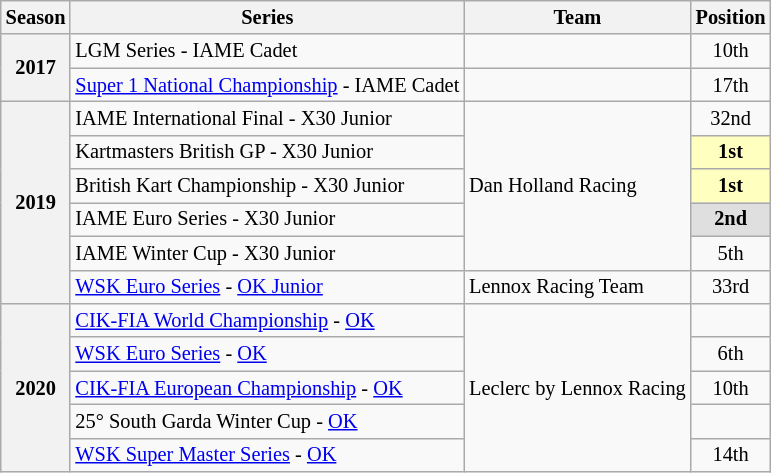<table class="wikitable" style="font-size: 85%; text-align:center">
<tr>
<th>Season</th>
<th>Series</th>
<th>Team</th>
<th>Position</th>
</tr>
<tr>
<th rowspan="2">2017</th>
<td align="left">LGM Series - IAME Cadet</td>
<td align="left"></td>
<td>10th</td>
</tr>
<tr>
<td align="left"><a href='#'>Super 1 National Championship</a> - IAME Cadet</td>
<td align="left"></td>
<td>17th</td>
</tr>
<tr>
<th rowspan="6">2019</th>
<td align="left">IAME International Final - X30 Junior</td>
<td rowspan="5" align="left">Dan Holland Racing</td>
<td>32nd</td>
</tr>
<tr>
<td align="left">Kartmasters British GP - X30 Junior</td>
<th style="background:#FFFFBF"><strong>1st</strong></th>
</tr>
<tr>
<td align="left">British Kart Championship - X30 Junior</td>
<th style="background:#FFFFBF"><strong>1st</strong></th>
</tr>
<tr>
<td align="left">IAME Euro Series - X30 Junior</td>
<td style="background:#DFDFDF"><strong>2nd</strong></td>
</tr>
<tr>
<td align="left">IAME Winter Cup - X30 Junior</td>
<td>5th</td>
</tr>
<tr>
<td align="left"><a href='#'>WSK Euro Series</a> - <a href='#'>OK Junior</a></td>
<td align="left">Lennox Racing Team</td>
<td>33rd</td>
</tr>
<tr>
<th rowspan="5">2020</th>
<td align="left"><a href='#'>CIK-FIA World Championship</a> - <a href='#'>OK</a></td>
<td rowspan="5" align="left">Leclerc by Lennox Racing</td>
<td></td>
</tr>
<tr>
<td align="left"><a href='#'>WSK Euro Series</a> - <a href='#'>OK</a></td>
<td>6th</td>
</tr>
<tr>
<td align="left"><a href='#'>CIK-FIA European Championship</a> - <a href='#'>OK</a></td>
<td>10th</td>
</tr>
<tr>
<td align="left">25° South Garda Winter Cup - <a href='#'>OK</a></td>
<td></td>
</tr>
<tr>
<td align="left"><a href='#'>WSK Super Master Series</a> - <a href='#'>OK</a></td>
<td>14th</td>
</tr>
</table>
